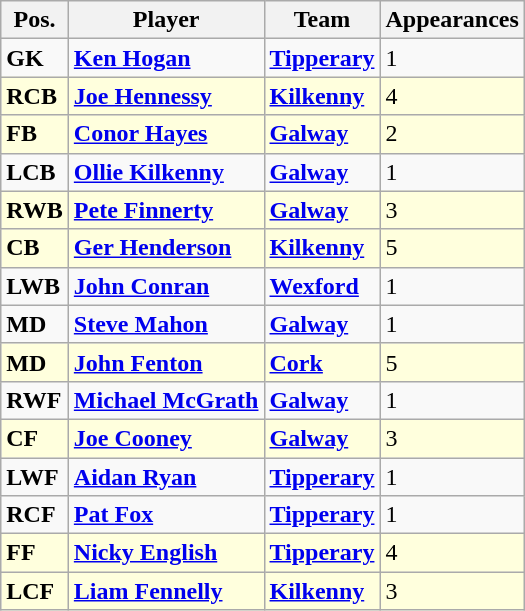<table class="wikitable">
<tr>
<th>Pos.</th>
<th>Player</th>
<th>Team</th>
<th>Appearances</th>
</tr>
<tr>
<td><strong>GK</strong></td>
<td> <strong><a href='#'>Ken Hogan</a></strong></td>
<td><strong><a href='#'>Tipperary</a></strong></td>
<td>1</td>
</tr>
<tr bgcolor=#FFFFDD>
<td><strong>RCB</strong></td>
<td> <strong><a href='#'>Joe Hennessy</a></strong></td>
<td><strong><a href='#'>Kilkenny</a></strong></td>
<td>4</td>
</tr>
<tr bgcolor=#FFFFDD>
<td><strong>FB</strong></td>
<td> <strong><a href='#'>Conor Hayes</a></strong></td>
<td><strong><a href='#'>Galway</a></strong></td>
<td>2</td>
</tr>
<tr>
<td><strong>LCB</strong></td>
<td> <strong><a href='#'>Ollie Kilkenny</a></strong></td>
<td><strong><a href='#'>Galway</a></strong></td>
<td>1</td>
</tr>
<tr bgcolor=#FFFFDD>
<td><strong>RWB</strong></td>
<td> <strong><a href='#'>Pete Finnerty</a></strong></td>
<td><strong><a href='#'>Galway</a></strong></td>
<td>3</td>
</tr>
<tr bgcolor=#FFFFDD>
<td><strong>CB</strong></td>
<td> <strong><a href='#'>Ger Henderson</a></strong></td>
<td><strong><a href='#'>Kilkenny</a></strong></td>
<td>5</td>
</tr>
<tr>
<td><strong>LWB</strong></td>
<td> <strong><a href='#'>John Conran</a></strong></td>
<td><strong><a href='#'>Wexford</a></strong></td>
<td>1</td>
</tr>
<tr>
<td><strong>MD</strong></td>
<td> <strong><a href='#'>Steve Mahon</a></strong></td>
<td><strong><a href='#'>Galway</a></strong></td>
<td>1</td>
</tr>
<tr bgcolor=#FFFFDD>
<td><strong>MD</strong></td>
<td> <strong><a href='#'>John Fenton</a></strong></td>
<td><strong><a href='#'>Cork</a></strong></td>
<td>5</td>
</tr>
<tr>
<td><strong>RWF</strong></td>
<td> <strong><a href='#'>Michael McGrath</a></strong></td>
<td><strong><a href='#'>Galway</a></strong></td>
<td>1</td>
</tr>
<tr bgcolor=#FFFFDD>
<td><strong>CF</strong></td>
<td> <strong><a href='#'>Joe Cooney</a></strong></td>
<td><strong><a href='#'>Galway</a></strong></td>
<td>3</td>
</tr>
<tr>
<td><strong>LWF</strong></td>
<td> <strong><a href='#'>Aidan Ryan</a></strong></td>
<td><strong><a href='#'>Tipperary</a></strong></td>
<td>1</td>
</tr>
<tr>
<td><strong>RCF</strong></td>
<td> <strong><a href='#'>Pat Fox</a></strong></td>
<td><strong><a href='#'>Tipperary</a></strong></td>
<td>1</td>
</tr>
<tr bgcolor=#FFFFDD>
<td><strong>FF</strong></td>
<td> <strong><a href='#'>Nicky English</a></strong></td>
<td><strong><a href='#'>Tipperary</a></strong></td>
<td>4</td>
</tr>
<tr bgcolor=#FFFFDD>
<td><strong>LCF</strong></td>
<td> <strong><a href='#'>Liam Fennelly</a></strong></td>
<td><strong><a href='#'>Kilkenny</a></strong></td>
<td>3</td>
</tr>
</table>
